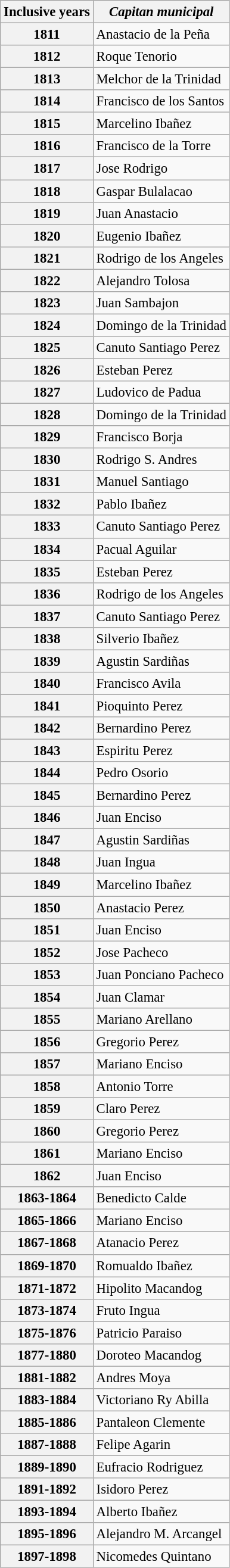<table class="wikitable collapsible autocollapse" style="font-size:95%">
<tr>
<th scope="col">Inclusive years</th>
<th scope="col"><em>Capitan municipal</em></th>
</tr>
<tr>
<th scope="row">1811</th>
<td>Anastacio de la Peña</td>
</tr>
<tr>
<th scope="row">1812</th>
<td>Roque Tenorio</td>
</tr>
<tr>
<th scope="row">1813</th>
<td>Melchor de la Trinidad</td>
</tr>
<tr>
<th scope="row">1814</th>
<td>Francisco de los Santos</td>
</tr>
<tr>
<th scope="row">1815</th>
<td>Marcelino Ibañez</td>
</tr>
<tr>
<th scope="row">1816</th>
<td>Francisco de la Torre</td>
</tr>
<tr>
<th scope="row">1817</th>
<td>Jose Rodrigo</td>
</tr>
<tr>
<th scope="row">1818</th>
<td>Gaspar Bulalacao</td>
</tr>
<tr>
<th scope="row">1819</th>
<td>Juan Anastacio</td>
</tr>
<tr>
<th scope="row">1820</th>
<td>Eugenio Ibañez</td>
</tr>
<tr>
<th scope="row">1821</th>
<td>Rodrigo de los Angeles</td>
</tr>
<tr>
<th scope="row">1822</th>
<td>Alejandro Tolosa</td>
</tr>
<tr>
<th scope="row">1823</th>
<td>Juan Sambajon</td>
</tr>
<tr>
<th scope="row">1824</th>
<td>Domingo de la Trinidad</td>
</tr>
<tr>
<th scope="row">1825</th>
<td>Canuto Santiago Perez</td>
</tr>
<tr>
<th scope="row">1826</th>
<td>Esteban Perez</td>
</tr>
<tr>
<th scope="row">1827</th>
<td>Ludovico de Padua</td>
</tr>
<tr>
<th scope="row">1828</th>
<td>Domingo de la Trinidad</td>
</tr>
<tr>
<th scope="row">1829</th>
<td>Francisco Borja</td>
</tr>
<tr>
<th scope="row">1830</th>
<td>Rodrigo S. Andres</td>
</tr>
<tr>
<th scope="row">1831</th>
<td>Manuel Santiago</td>
</tr>
<tr>
<th scope="row">1832</th>
<td>Pablo Ibañez</td>
</tr>
<tr>
<th scope="row">1833</th>
<td>Canuto Santiago Perez</td>
</tr>
<tr>
<th scope="row">1834</th>
<td>Pacual Aguilar</td>
</tr>
<tr>
<th scope="row">1835</th>
<td>Esteban Perez</td>
</tr>
<tr>
<th scope="row">1836</th>
<td>Rodrigo de los Angeles</td>
</tr>
<tr>
<th scope="row">1837</th>
<td>Canuto Santiago Perez</td>
</tr>
<tr>
<th scope="row">1838</th>
<td>Silverio Ibañez</td>
</tr>
<tr>
<th scope="row">1839</th>
<td>Agustin Sardiñas</td>
</tr>
<tr>
<th scope="row">1840</th>
<td>Francisco Avila</td>
</tr>
<tr>
<th scope="row">1841</th>
<td>Pioquinto Perez</td>
</tr>
<tr>
<th scope="row">1842</th>
<td>Bernardino Perez</td>
</tr>
<tr>
<th scope="row">1843</th>
<td>Espiritu Perez</td>
</tr>
<tr>
<th scope="row">1844</th>
<td>Pedro Osorio</td>
</tr>
<tr>
<th scope="row">1845</th>
<td>Bernardino Perez</td>
</tr>
<tr>
<th scope="row">1846</th>
<td>Juan Enciso</td>
</tr>
<tr>
<th scope="row">1847</th>
<td>Agustin Sardiñas</td>
</tr>
<tr>
<th scope="row">1848</th>
<td>Juan Ingua</td>
</tr>
<tr>
<th scope="row">1849</th>
<td>Marcelino Ibañez</td>
</tr>
<tr>
<th scope="row">1850</th>
<td>Anastacio Perez</td>
</tr>
<tr>
<th scope="row">1851</th>
<td>Juan Enciso</td>
</tr>
<tr>
<th scope="row">1852</th>
<td>Jose Pacheco</td>
</tr>
<tr>
<th scope="row">1853</th>
<td>Juan Ponciano Pacheco</td>
</tr>
<tr>
<th scope="row">1854</th>
<td>Juan Clamar</td>
</tr>
<tr>
<th scope="row">1855</th>
<td>Mariano Arellano</td>
</tr>
<tr>
<th scope="row">1856</th>
<td>Gregorio Perez</td>
</tr>
<tr>
<th scope="row">1857</th>
<td>Mariano Enciso</td>
</tr>
<tr>
<th scope="row">1858</th>
<td>Antonio Torre</td>
</tr>
<tr>
<th scope="row">1859</th>
<td>Claro Perez</td>
</tr>
<tr>
<th scope="row">1860</th>
<td>Gregorio Perez</td>
</tr>
<tr>
<th scope="row">1861</th>
<td>Mariano Enciso</td>
</tr>
<tr>
<th scope="row">1862</th>
<td>Juan Enciso</td>
</tr>
<tr>
<th scope="row">1863-1864</th>
<td>Benedicto Calde</td>
</tr>
<tr>
<th scope="row">1865-1866</th>
<td>Mariano Enciso</td>
</tr>
<tr>
<th scope="row">1867-1868</th>
<td>Atanacio Perez</td>
</tr>
<tr>
<th scope="row">1869-1870</th>
<td>Romualdo Ibañez</td>
</tr>
<tr>
<th scope="row">1871-1872</th>
<td>Hipolito Macandog</td>
</tr>
<tr>
<th scope="row">1873-1874</th>
<td>Fruto Ingua</td>
</tr>
<tr>
<th scope="row">1875-1876</th>
<td>Patricio Paraiso</td>
</tr>
<tr>
<th scope="row">1877-1880</th>
<td>Doroteo Macandog</td>
</tr>
<tr>
<th scope="row">1881-1882</th>
<td>Andres Moya</td>
</tr>
<tr>
<th scope="row">1883-1884</th>
<td>Victoriano Ry Abilla</td>
</tr>
<tr>
<th scope="row">1885-1886</th>
<td>Pantaleon Clemente</td>
</tr>
<tr>
<th scope="row">1887-1888</th>
<td>Felipe Agarin</td>
</tr>
<tr>
<th scope="row">1889-1890</th>
<td>Eufracio Rodriguez</td>
</tr>
<tr>
<th scope="row">1891-1892</th>
<td>Isidoro Perez</td>
</tr>
<tr>
<th scope="row">1893-1894</th>
<td>Alberto Ibañez</td>
</tr>
<tr>
<th scope="row">1895-1896</th>
<td>Alejandro M. Arcangel</td>
</tr>
<tr>
<th scope="row">1897-1898</th>
<td>Nicomedes Quintano</td>
</tr>
</table>
